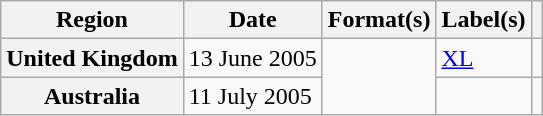<table class="wikitable plainrowheaders" style="text-align:left">
<tr>
<th scope="col">Region</th>
<th scope="col">Date</th>
<th scope="col">Format(s)</th>
<th scope="col">Label(s)</th>
<th scope="col"></th>
</tr>
<tr>
<th scope="row">United Kingdom</th>
<td>13 June 2005</td>
<td rowspan="2"></td>
<td><a href='#'>XL</a></td>
<td></td>
</tr>
<tr>
<th scope="row">Australia</th>
<td>11 July 2005</td>
<td></td>
<td></td>
</tr>
</table>
